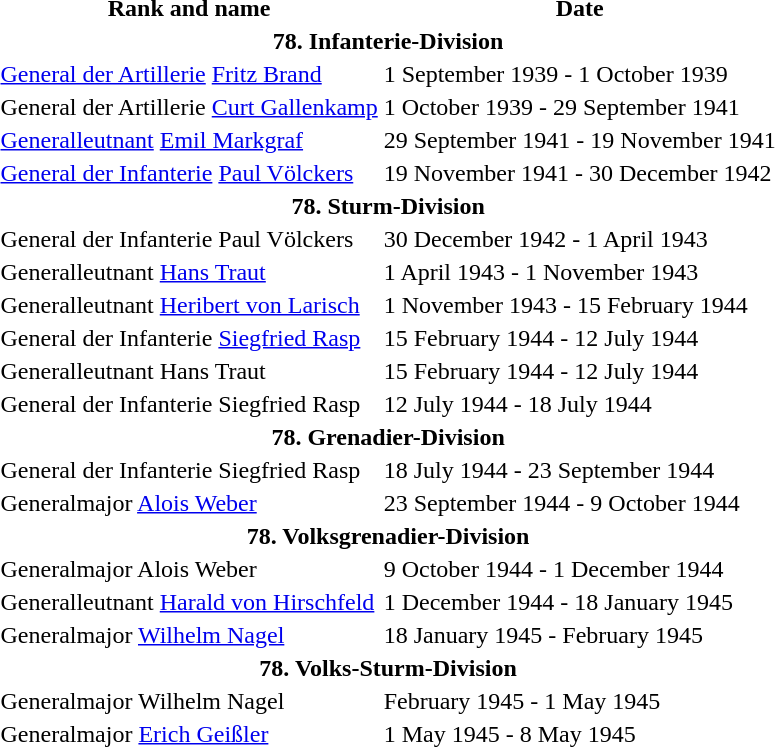<table>
<tr>
<th>Rank and name</th>
<th>Date</th>
</tr>
<tr>
<th colspan="2">78. Infanterie-Division</th>
</tr>
<tr>
<td><a href='#'>General der Artillerie</a> <a href='#'>Fritz Brand</a></td>
<td>1 September 1939 - 1 October 1939</td>
</tr>
<tr>
<td>General der Artillerie <a href='#'>Curt Gallenkamp</a></td>
<td>1 October 1939 - 29 September 1941</td>
</tr>
<tr>
<td><a href='#'>Generalleutnant</a> <a href='#'>Emil Markgraf</a></td>
<td>29 September 1941 - 19 November 1941</td>
</tr>
<tr>
<td><a href='#'>General der Infanterie</a> <a href='#'>Paul Völckers</a></td>
<td>19 November 1941 - 30 December 1942</td>
</tr>
<tr>
<th colspan="2">78. Sturm-Division</th>
</tr>
<tr>
<td>General der Infanterie Paul Völckers</td>
<td>30 December 1942 - 1 April 1943</td>
</tr>
<tr>
<td>Generalleutnant <a href='#'>Hans Traut</a></td>
<td>1 April 1943 - 1 November 1943</td>
</tr>
<tr>
<td>Generalleutnant <a href='#'>Heribert von Larisch</a></td>
<td>1 November 1943 - 15 February 1944</td>
</tr>
<tr>
<td>General der Infanterie <a href='#'>Siegfried Rasp</a></td>
<td>15 February 1944 - 12 July 1944</td>
</tr>
<tr>
<td>Generalleutnant Hans Traut</td>
<td>15 February 1944 - 12 July 1944</td>
</tr>
<tr>
<td>General der Infanterie Siegfried Rasp</td>
<td>12 July 1944 - 18 July 1944</td>
</tr>
<tr>
<th colspan="2">78. Grenadier-Division</th>
</tr>
<tr>
<td>General der Infanterie Siegfried Rasp</td>
<td>18 July 1944 - 23 September 1944</td>
</tr>
<tr>
<td>Generalmajor <a href='#'>Alois Weber</a></td>
<td>23 September 1944 - 9 October 1944</td>
</tr>
<tr>
<th colspan="2">78. Volksgrenadier-Division</th>
</tr>
<tr>
<td>Generalmajor Alois Weber</td>
<td>9 October 1944 - 1 December 1944</td>
</tr>
<tr>
<td>Generalleutnant <a href='#'>Harald von Hirschfeld</a></td>
<td>1 December 1944 - 18 January 1945</td>
</tr>
<tr>
<td>Generalmajor <a href='#'>Wilhelm Nagel</a></td>
<td>18 January 1945 - February 1945</td>
</tr>
<tr>
<th colspan="2">78. Volks-Sturm-Division</th>
</tr>
<tr>
<td>Generalmajor Wilhelm Nagel</td>
<td>February 1945 - 1 May 1945</td>
</tr>
<tr>
<td>Generalmajor <a href='#'>Erich Geißler</a></td>
<td>1 May 1945 - 8 May 1945</td>
<td></td>
</tr>
</table>
